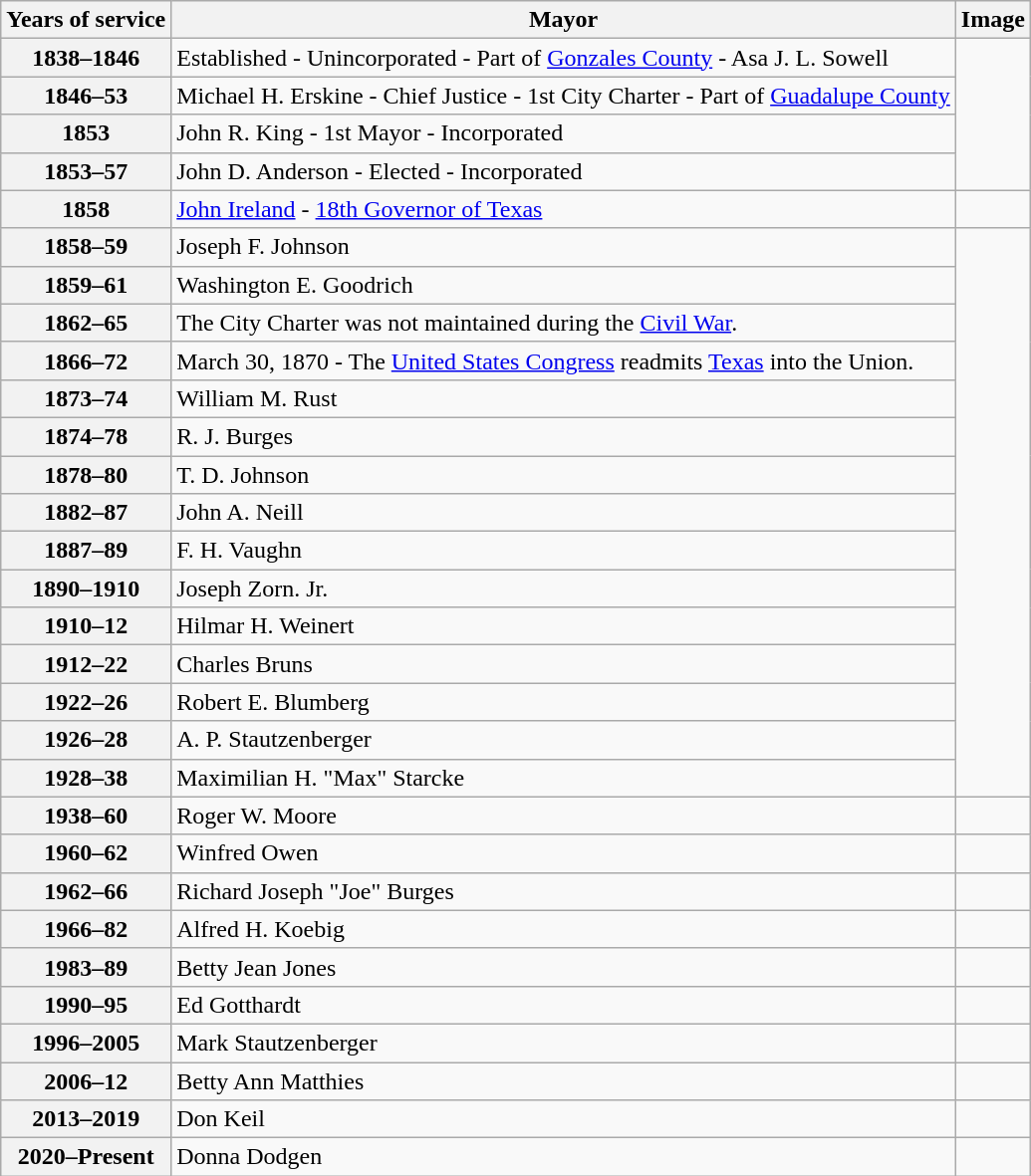<table class="wikitable" style="text-align:left" border="1">
<tr>
<th>Years of service</th>
<th>Mayor</th>
<th>Image</th>
</tr>
<tr>
<th>1838–1846</th>
<td>Established - Unincorporated - Part of <a href='#'>Gonzales County</a> - Asa J. L. Sowell</td>
</tr>
<tr>
<th>1846–53</th>
<td>Michael H. Erskine - Chief Justice - 1st City Charter - Part of <a href='#'>Guadalupe County</a></td>
</tr>
<tr>
<th>1853</th>
<td>John R. King - 1st Mayor - Incorporated</td>
</tr>
<tr>
<th>1853–57</th>
<td>John D. Anderson - Elected - Incorporated</td>
</tr>
<tr>
<th>1858</th>
<td><a href='#'>John Ireland</a> - <a href='#'>18th Governor of Texas</a></td>
<td></td>
</tr>
<tr>
<th>1858–59</th>
<td>Joseph F. Johnson</td>
</tr>
<tr>
<th>1859–61</th>
<td>Washington E. Goodrich</td>
</tr>
<tr>
<th>1862–65</th>
<td>The City Charter was not maintained during the <a href='#'>Civil War</a>.</td>
</tr>
<tr>
<th>1866–72</th>
<td>March 30, 1870 - The <a href='#'>United States Congress</a> readmits <a href='#'>Texas</a> into the Union.</td>
</tr>
<tr>
<th>1873–74</th>
<td>William M. Rust</td>
</tr>
<tr>
<th>1874–78</th>
<td>R. J. Burges</td>
</tr>
<tr>
<th>1878–80</th>
<td>T. D. Johnson</td>
</tr>
<tr>
<th>1882–87</th>
<td>John A. Neill</td>
</tr>
<tr>
<th>1887–89</th>
<td>F. H. Vaughn</td>
</tr>
<tr>
<th>1890–1910</th>
<td>Joseph Zorn. Jr.</td>
</tr>
<tr>
<th>1910–12</th>
<td>Hilmar H. Weinert</td>
</tr>
<tr>
<th>1912–22</th>
<td>Charles Bruns</td>
</tr>
<tr>
<th>1922–26</th>
<td>Robert E. Blumberg</td>
</tr>
<tr>
<th>1926–28</th>
<td>A. P. Stautzenberger</td>
</tr>
<tr>
<th>1928–38</th>
<td>Maximilian H. "Max" Starcke</td>
</tr>
<tr>
<th>1938–60</th>
<td>Roger W. Moore</td>
<td></td>
</tr>
<tr>
<th>1960–62</th>
<td>Winfred Owen</td>
<td></td>
</tr>
<tr>
<th>1962–66</th>
<td>Richard Joseph "Joe" Burges</td>
</tr>
<tr>
<th>1966–82</th>
<td>Alfred H. Koebig</td>
<td></td>
</tr>
<tr>
<th>1983–89</th>
<td>Betty Jean Jones</td>
<td></td>
</tr>
<tr>
<th>1990–95</th>
<td>Ed Gotthardt</td>
<td></td>
</tr>
<tr>
<th>1996–2005</th>
<td>Mark Stautzenberger</td>
<td></td>
</tr>
<tr>
<th>2006–12</th>
<td>Betty Ann Matthies</td>
<td></td>
</tr>
<tr>
<th>2013–2019</th>
<td>Don Keil</td>
<td></td>
</tr>
<tr>
<th>2020–Present</th>
<td>Donna Dodgen</td>
<td></td>
</tr>
</table>
